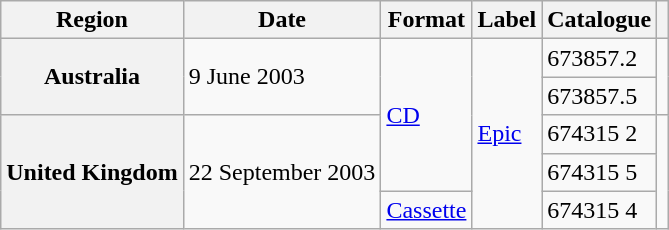<table class="wikitable plainrowheaders">
<tr>
<th>Region</th>
<th>Date</th>
<th>Format</th>
<th>Label</th>
<th>Catalogue</th>
<th></th>
</tr>
<tr>
<th scope="row" rowspan="2">Australia</th>
<td rowspan="2">9 June 2003</td>
<td rowspan="4"><a href='#'>CD</a></td>
<td rowspan="5"><a href='#'>Epic</a></td>
<td>673857.2</td>
<td rowspan="2"></td>
</tr>
<tr>
<td>673857.5</td>
</tr>
<tr>
<th scope="row" rowspan="3">United Kingdom</th>
<td rowspan="3">22 September 2003</td>
<td>674315 2</td>
<td rowspan="3"></td>
</tr>
<tr>
<td>674315 5</td>
</tr>
<tr>
<td><a href='#'>Cassette</a></td>
<td>674315 4</td>
</tr>
</table>
